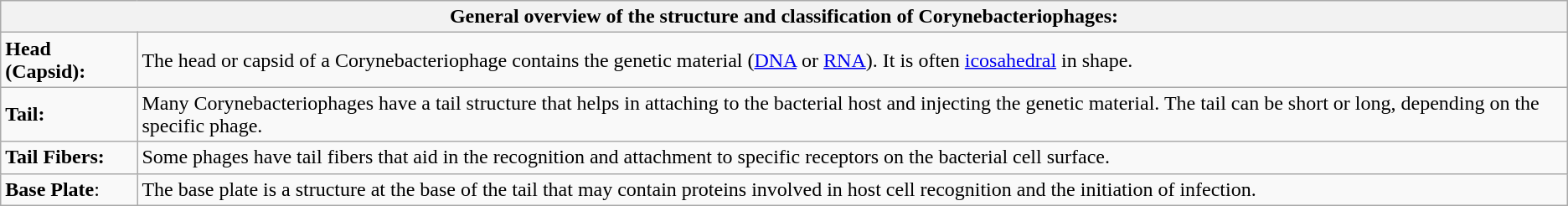<table class="wikitable">
<tr>
<th colspan="2">General overview of the structure and classification of Corynebacteriophages:</th>
</tr>
<tr>
<td><strong>Head</strong> <strong>(Capsid):</strong></td>
<td>The head or capsid of a Corynebacteriophage contains the genetic material (<a href='#'>DNA</a> or <a href='#'>RNA</a>). It is often <a href='#'>icosahedral</a> in shape.</td>
</tr>
<tr>
<td><strong>Tail:</strong></td>
<td>Many Corynebacteriophages have a tail structure that helps in attaching to the bacterial host and injecting the genetic material. The tail can be short or long, depending on the specific phage.</td>
</tr>
<tr>
<td><strong>Tail Fibers:</strong></td>
<td>Some phages have tail fibers that aid in the recognition and attachment to specific receptors on the bacterial cell surface.</td>
</tr>
<tr>
<td><strong>Base Plate</strong>:</td>
<td>The base plate is a structure at the base of the tail that may contain proteins involved in host cell recognition and the initiation of infection.</td>
</tr>
</table>
